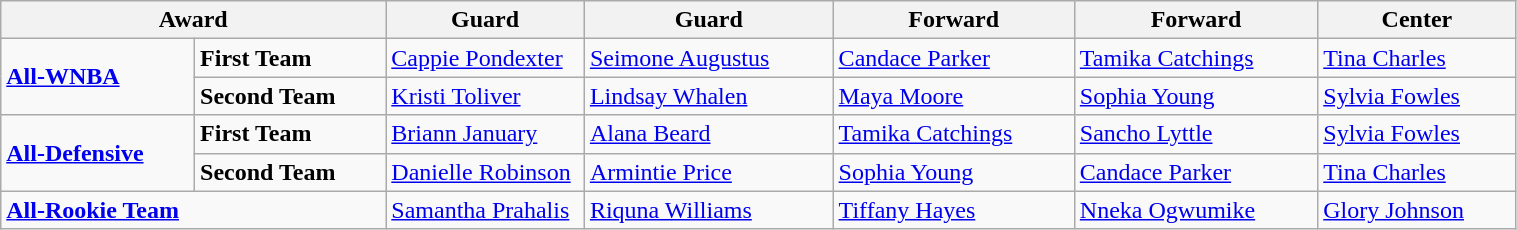<table class="wikitable" style="width: 80%">
<tr>
<th colspan="2">Award</th>
<th width=125>Guard</th>
<th>Guard</th>
<th>Forward</th>
<th>Forward</th>
<th>Center</th>
</tr>
<tr>
<td rowspan="2"><strong><a href='#'>All-WNBA</a></strong></td>
<td><strong>First Team</strong></td>
<td><a href='#'>Cappie Pondexter</a></td>
<td><a href='#'>Seimone Augustus</a></td>
<td><a href='#'>Candace Parker</a></td>
<td><a href='#'>Tamika Catchings</a></td>
<td><a href='#'>Tina Charles</a></td>
</tr>
<tr>
<td><strong>Second Team</strong></td>
<td><a href='#'>Kristi Toliver</a></td>
<td><a href='#'>Lindsay Whalen</a></td>
<td><a href='#'>Maya Moore</a></td>
<td><a href='#'>Sophia Young</a></td>
<td><a href='#'>Sylvia Fowles</a></td>
</tr>
<tr>
<td rowspan="2"><strong><a href='#'>All-Defensive</a></strong></td>
<td><strong>First Team</strong></td>
<td><a href='#'>Briann January</a></td>
<td><a href='#'>Alana Beard</a></td>
<td><a href='#'>Tamika Catchings</a></td>
<td><a href='#'>Sancho Lyttle</a></td>
<td><a href='#'>Sylvia Fowles</a></td>
</tr>
<tr>
<td><strong>Second Team</strong></td>
<td><a href='#'>Danielle Robinson</a></td>
<td><a href='#'>Armintie Price</a></td>
<td><a href='#'>Sophia Young</a></td>
<td><a href='#'>Candace Parker</a></td>
<td><a href='#'>Tina Charles</a></td>
</tr>
<tr>
<td colspan="2"><strong><a href='#'>All-Rookie Team</a></strong></td>
<td><a href='#'>Samantha Prahalis</a></td>
<td><a href='#'>Riquna Williams</a></td>
<td><a href='#'>Tiffany Hayes</a></td>
<td><a href='#'>Nneka Ogwumike</a></td>
<td><a href='#'>Glory Johnson</a></td>
</tr>
</table>
